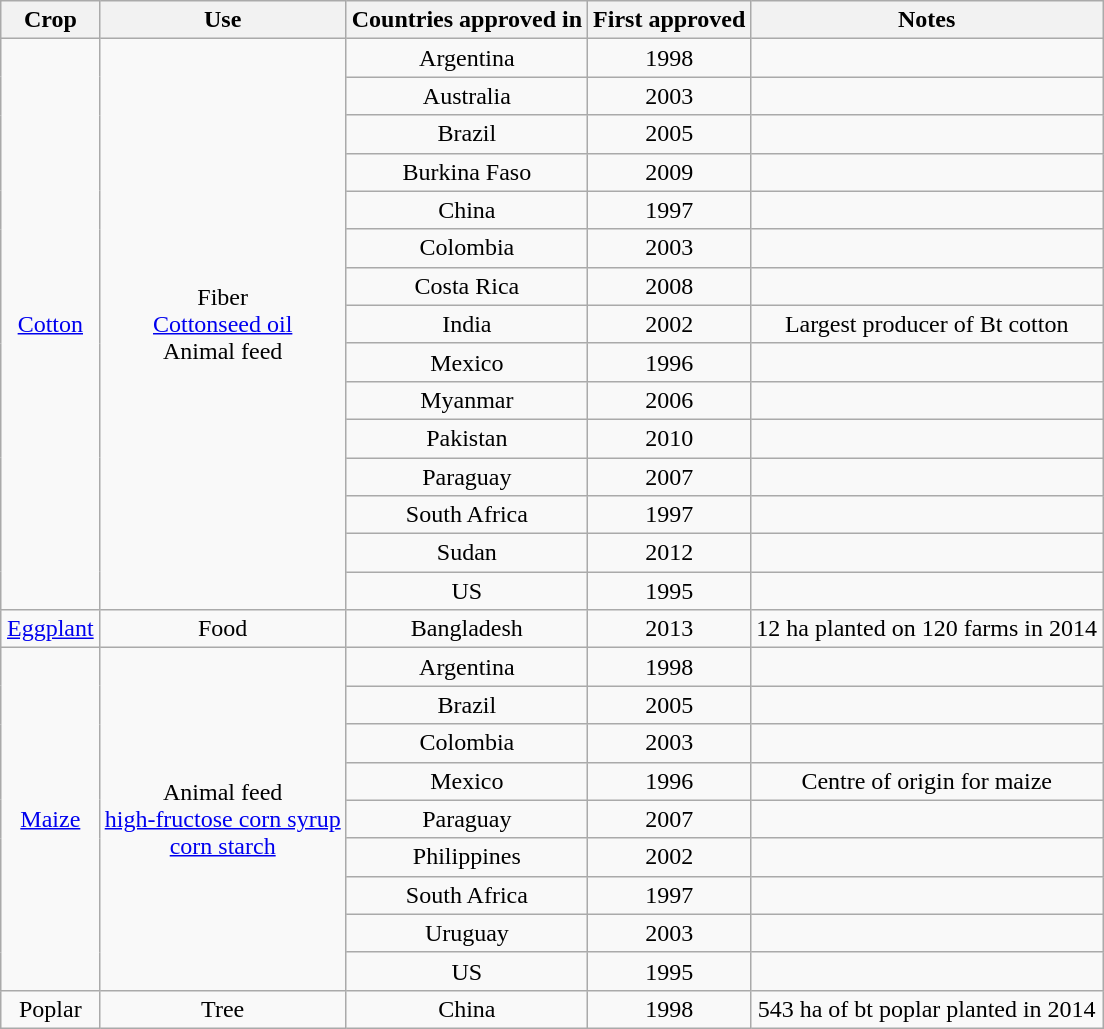<table style="margin:auto; text-align:center" class="wikitable sortable">
<tr>
<th>Crop</th>
<th>Use</th>
<th>Countries approved in</th>
<th>First approved</th>
<th>Notes</th>
</tr>
<tr>
<td rowspan="15"><a href='#'>Cotton</a></td>
<td rowspan="15">Fiber<br><a href='#'>Cottonseed oil</a><br>Animal feed</td>
<td>Argentina</td>
<td>1998</td>
<td></td>
</tr>
<tr>
<td>Australia</td>
<td>2003</td>
<td></td>
</tr>
<tr>
<td>Brazil</td>
<td>2005</td>
<td></td>
</tr>
<tr>
<td>Burkina Faso</td>
<td>2009</td>
<td></td>
</tr>
<tr>
<td>China</td>
<td>1997</td>
<td></td>
</tr>
<tr>
<td>Colombia</td>
<td>2003</td>
<td></td>
</tr>
<tr>
<td>Costa Rica</td>
<td>2008</td>
<td></td>
</tr>
<tr>
<td>India</td>
<td>2002</td>
<td>Largest producer of Bt cotton</td>
</tr>
<tr>
<td>Mexico</td>
<td>1996</td>
<td></td>
</tr>
<tr>
<td>Myanmar</td>
<td>2006</td>
<td></td>
</tr>
<tr>
<td>Pakistan</td>
<td>2010</td>
<td></td>
</tr>
<tr>
<td>Paraguay</td>
<td>2007</td>
<td></td>
</tr>
<tr>
<td>South Africa</td>
<td>1997</td>
<td></td>
</tr>
<tr>
<td>Sudan</td>
<td>2012</td>
<td></td>
</tr>
<tr>
<td>US</td>
<td>1995</td>
<td></td>
</tr>
<tr>
<td><a href='#'>Eggplant</a></td>
<td>Food</td>
<td>Bangladesh</td>
<td>2013</td>
<td>12 ha planted on 120 farms in 2014</td>
</tr>
<tr>
<td rowspan="9"><a href='#'>Maize</a></td>
<td rowspan="9">Animal feed<br><a href='#'>high-fructose corn syrup</a><br><a href='#'>corn starch</a></td>
<td>Argentina</td>
<td>1998</td>
<td></td>
</tr>
<tr>
<td>Brazil</td>
<td>2005</td>
<td></td>
</tr>
<tr>
<td>Colombia</td>
<td>2003</td>
<td></td>
</tr>
<tr>
<td>Mexico</td>
<td>1996</td>
<td>Centre of origin for maize</td>
</tr>
<tr>
<td>Paraguay</td>
<td>2007</td>
<td></td>
</tr>
<tr>
<td>Philippines</td>
<td>2002</td>
<td></td>
</tr>
<tr>
<td>South Africa</td>
<td>1997</td>
<td></td>
</tr>
<tr>
<td>Uruguay</td>
<td>2003</td>
<td></td>
</tr>
<tr>
<td>US</td>
<td>1995</td>
<td></td>
</tr>
<tr>
<td>Poplar</td>
<td>Tree</td>
<td>China</td>
<td>1998</td>
<td>543 ha of bt poplar planted in 2014</td>
</tr>
</table>
